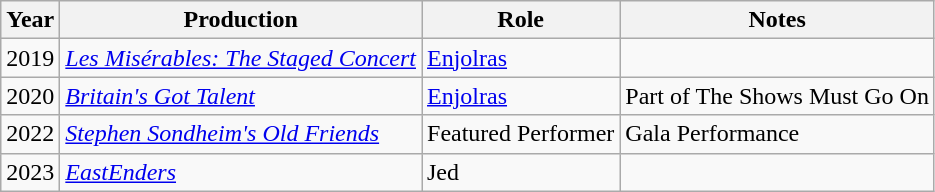<table class="wikitable">
<tr>
<th>Year</th>
<th>Production</th>
<th>Role</th>
<th>Notes</th>
</tr>
<tr>
<td>2019</td>
<td><em><a href='#'>Les Misérables: The Staged Concert</a></em></td>
<td><a href='#'>Enjolras</a></td>
<td></td>
</tr>
<tr>
<td>2020</td>
<td><em><a href='#'>Britain's Got Talent</a></em></td>
<td><a href='#'>Enjolras</a></td>
<td>Part of The Shows Must Go On</td>
</tr>
<tr>
<td>2022</td>
<td><em><a href='#'>Stephen Sondheim's Old Friends</a></em></td>
<td>Featured Performer</td>
<td>Gala Performance</td>
</tr>
<tr>
<td>2023</td>
<td><em><a href='#'>EastEnders</a></em></td>
<td>Jed</td>
<td></td>
</tr>
</table>
